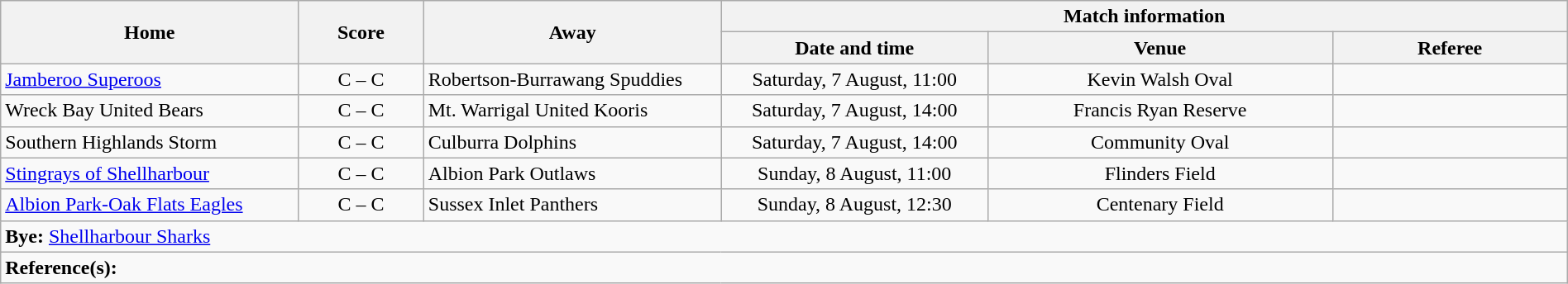<table class="wikitable" width="100% text-align:center;">
<tr>
<th rowspan="2" width="19%">Home</th>
<th rowspan="2" width="8%">Score</th>
<th rowspan="2" width="19%">Away</th>
<th colspan="3">Match information</th>
</tr>
<tr bgcolor="#CCCCCC">
<th width="17%">Date and time</th>
<th width="22%">Venue</th>
<th>Referee</th>
</tr>
<tr>
<td> <a href='#'>Jamberoo Superoos</a></td>
<td style="text-align:center;">C – C</td>
<td> Robertson-Burrawang Spuddies</td>
<td style="text-align:center;">Saturday, 7 August, 11:00</td>
<td style="text-align:center;">Kevin Walsh Oval</td>
<td style="text-align:center;"></td>
</tr>
<tr>
<td> Wreck Bay United Bears</td>
<td style="text-align:center;">C – C</td>
<td> Mt. Warrigal United Kooris</td>
<td style="text-align:center;">Saturday, 7 August, 14:00</td>
<td style="text-align:center;">Francis Ryan Reserve</td>
<td style="text-align:center;"></td>
</tr>
<tr>
<td> Southern Highlands Storm</td>
<td style="text-align:center;">C – C</td>
<td> Culburra Dolphins</td>
<td style="text-align:center;">Saturday, 7 August, 14:00</td>
<td style="text-align:center;">Community Oval</td>
<td style="text-align:center;"></td>
</tr>
<tr>
<td> <a href='#'>Stingrays of Shellharbour</a></td>
<td style="text-align:center;">C – C</td>
<td> Albion Park Outlaws</td>
<td style="text-align:center;">Sunday, 8 August, 11:00</td>
<td style="text-align:center;">Flinders Field</td>
<td style="text-align:center;"></td>
</tr>
<tr>
<td> <a href='#'>Albion Park-Oak Flats Eagles</a></td>
<td style="text-align:center;">C – C</td>
<td> Sussex Inlet Panthers</td>
<td style="text-align:center;">Sunday, 8 August, 12:30</td>
<td style="text-align:center;">Centenary Field</td>
<td style="text-align:center;"></td>
</tr>
<tr>
<td colspan="6" align="centre"><strong>Bye:</strong>  <a href='#'>Shellharbour Sharks</a></td>
</tr>
<tr>
<td colspan="6"><strong>Reference(s):</strong></td>
</tr>
</table>
